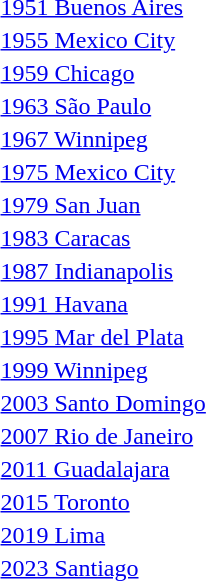<table>
<tr>
<td><a href='#'>1951 Buenos Aires</a></td>
<td></td>
<td></td>
<td></td>
</tr>
<tr>
<td><a href='#'>1955 Mexico City</a></td>
<td></td>
<td></td>
<td></td>
</tr>
<tr>
<td><a href='#'>1959 Chicago</a></td>
<td></td>
<td></td>
<td></td>
</tr>
<tr>
<td><a href='#'>1963 São Paulo</a></td>
<td></td>
<td></td>
<td></td>
</tr>
<tr>
<td><a href='#'>1967 Winnipeg</a></td>
<td></td>
<td></td>
<td></td>
</tr>
<tr>
<td><a href='#'>1975 Mexico City</a></td>
<td></td>
<td></td>
<td></td>
</tr>
<tr>
<td><a href='#'>1979 San Juan</a></td>
<td></td>
<td></td>
<td></td>
</tr>
<tr>
<td><a href='#'>1983 Caracas</a></td>
<td></td>
<td></td>
<td></td>
</tr>
<tr>
<td rowspan=2><a href='#'>1987 Indianapolis</a></td>
<td rowspan=2></td>
<td rowspan=2></td>
<td></td>
</tr>
<tr>
<td></td>
</tr>
<tr>
<td rowspan=2><a href='#'>1991 Havana</a></td>
<td rowspan=2></td>
<td rowspan=2></td>
<td></td>
</tr>
<tr>
<td></td>
</tr>
<tr>
<td rowspan=2><a href='#'>1995 Mar del Plata</a></td>
<td rowspan=2></td>
<td rowspan=2></td>
<td></td>
</tr>
<tr>
<td></td>
</tr>
<tr>
<td rowspan=2><a href='#'>1999 Winnipeg</a></td>
<td rowspan=2></td>
<td rowspan=2></td>
<td></td>
</tr>
<tr>
<td></td>
</tr>
<tr>
<td rowspan=2><a href='#'>2003 Santo Domingo</a></td>
<td rowspan=2></td>
<td rowspan=2></td>
<td></td>
</tr>
<tr>
<td></td>
</tr>
<tr>
<td><a href='#'>2007 Rio de Janeiro</a></td>
<td></td>
<td></td>
<td></td>
</tr>
<tr>
<td><a href='#'>2011 Guadalajara</a></td>
<td></td>
<td></td>
<td></td>
</tr>
<tr>
<td><a href='#'>2015 Toronto</a></td>
<td></td>
<td></td>
<td></td>
</tr>
<tr>
<td><a href='#'>2019 Lima</a></td>
<td></td>
<td></td>
<td></td>
</tr>
<tr>
<td><a href='#'>2023 Santiago</a></td>
<td></td>
<td></td>
<td></td>
</tr>
</table>
